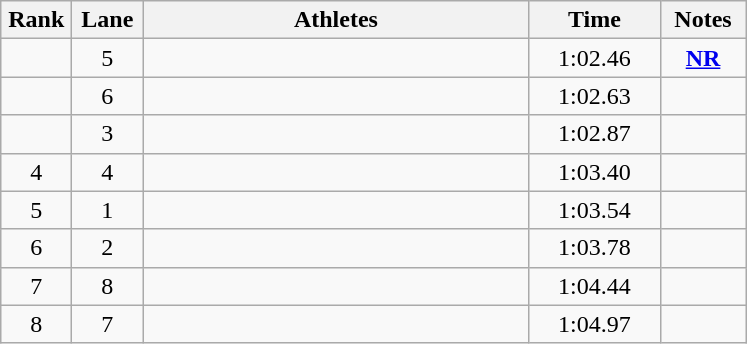<table class="wikitable sortable" style="text-align:center;">
<tr>
<th width=40>Rank</th>
<th width=40>Lane</th>
<th width=250>Athletes</th>
<th width=80>Time</th>
<th width=50>Notes</th>
</tr>
<tr>
<td></td>
<td>5</td>
<td align=left></td>
<td>1:02.46</td>
<td><strong><a href='#'>NR</a></strong></td>
</tr>
<tr>
<td></td>
<td>6</td>
<td align=left></td>
<td>1:02.63</td>
<td></td>
</tr>
<tr>
<td></td>
<td>3</td>
<td align=left></td>
<td>1:02.87</td>
<td></td>
</tr>
<tr>
<td>4</td>
<td>4</td>
<td align=left></td>
<td>1:03.40</td>
<td></td>
</tr>
<tr>
<td>5</td>
<td>1</td>
<td align=left></td>
<td>1:03.54</td>
<td></td>
</tr>
<tr>
<td>6</td>
<td>2</td>
<td align=left></td>
<td>1:03.78</td>
<td></td>
</tr>
<tr>
<td>7</td>
<td>8</td>
<td align=left></td>
<td>1:04.44</td>
<td></td>
</tr>
<tr>
<td>8</td>
<td>7</td>
<td align=left></td>
<td>1:04.97</td>
<td></td>
</tr>
</table>
